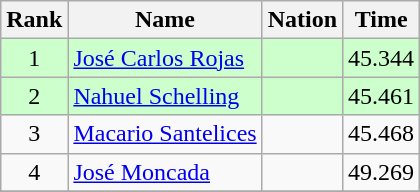<table class="wikitable" style="text-align:center">
<tr>
<th>Rank</th>
<th>Name</th>
<th>Nation</th>
<th>Time</th>
</tr>
<tr bgcolor=ccffcc>
<td>1</td>
<td align=left><a href='#'>José Carlos Rojas</a></td>
<td align=left></td>
<td>45.344</td>
</tr>
<tr bgcolor=ccffcc>
<td>2</td>
<td align=left><a href='#'>Nahuel Schelling</a></td>
<td align=left></td>
<td>45.461</td>
</tr>
<tr>
<td>3</td>
<td align=left><a href='#'>Macario Santelices</a></td>
<td align=left></td>
<td>45.468</td>
</tr>
<tr>
<td>4</td>
<td align=left><a href='#'>José Moncada</a></td>
<td align=left></td>
<td>49.269</td>
</tr>
<tr>
</tr>
</table>
